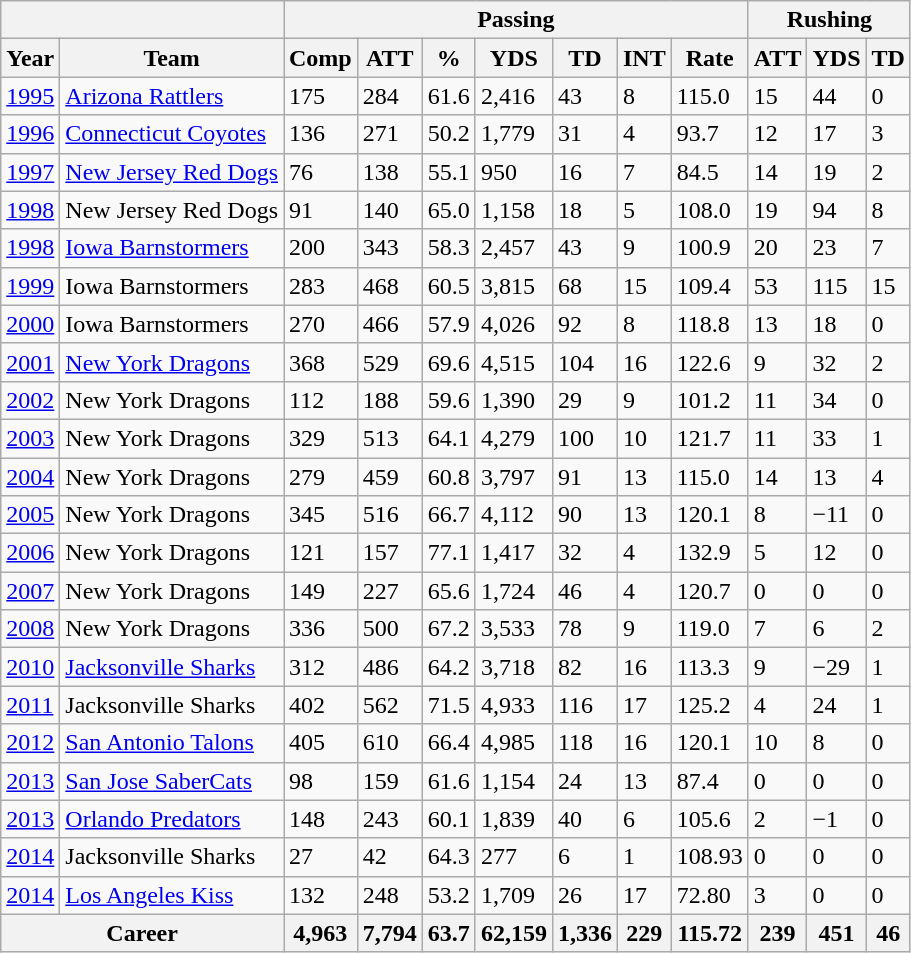<table class="wikitable">
<tr>
<th colspan=2></th>
<th colspan=7>Passing</th>
<th colspan=3>Rushing</th>
</tr>
<tr>
<th>Year</th>
<th>Team</th>
<th>Comp</th>
<th>ATT</th>
<th>%</th>
<th>YDS</th>
<th>TD</th>
<th>INT</th>
<th>Rate</th>
<th>ATT</th>
<th>YDS</th>
<th>TD</th>
</tr>
<tr>
<td><a href='#'>1995</a></td>
<td><a href='#'>Arizona Rattlers</a></td>
<td>175</td>
<td>284</td>
<td>61.6</td>
<td>2,416</td>
<td>43</td>
<td>8</td>
<td>115.0</td>
<td>15</td>
<td>44</td>
<td>0</td>
</tr>
<tr>
<td><a href='#'>1996</a></td>
<td><a href='#'>Connecticut Coyotes</a></td>
<td>136</td>
<td>271</td>
<td>50.2</td>
<td>1,779</td>
<td>31</td>
<td>4</td>
<td>93.7</td>
<td>12</td>
<td>17</td>
<td>3</td>
</tr>
<tr>
<td><a href='#'>1997</a></td>
<td><a href='#'>New Jersey Red Dogs</a></td>
<td>76</td>
<td>138</td>
<td>55.1</td>
<td>950</td>
<td>16</td>
<td>7</td>
<td>84.5</td>
<td>14</td>
<td>19</td>
<td>2</td>
</tr>
<tr>
<td><a href='#'>1998</a></td>
<td>New Jersey Red Dogs</td>
<td>91</td>
<td>140</td>
<td>65.0</td>
<td>1,158</td>
<td>18</td>
<td>5</td>
<td>108.0</td>
<td>19</td>
<td>94</td>
<td>8</td>
</tr>
<tr>
<td><a href='#'>1998</a></td>
<td><a href='#'>Iowa Barnstormers</a></td>
<td>200</td>
<td>343</td>
<td>58.3</td>
<td>2,457</td>
<td>43</td>
<td>9</td>
<td>100.9</td>
<td>20</td>
<td>23</td>
<td>7</td>
</tr>
<tr>
<td><a href='#'>1999</a></td>
<td>Iowa Barnstormers</td>
<td>283</td>
<td>468</td>
<td>60.5</td>
<td>3,815</td>
<td>68</td>
<td>15</td>
<td>109.4</td>
<td>53</td>
<td>115</td>
<td>15</td>
</tr>
<tr>
<td><a href='#'>2000</a></td>
<td>Iowa Barnstormers</td>
<td>270</td>
<td>466</td>
<td>57.9</td>
<td>4,026</td>
<td>92</td>
<td>8</td>
<td>118.8</td>
<td>13</td>
<td>18</td>
<td>0</td>
</tr>
<tr>
<td><a href='#'>2001</a></td>
<td><a href='#'>New York Dragons</a></td>
<td>368</td>
<td>529</td>
<td>69.6</td>
<td>4,515</td>
<td>104</td>
<td>16</td>
<td>122.6</td>
<td>9</td>
<td>32</td>
<td>2</td>
</tr>
<tr>
<td><a href='#'>2002</a></td>
<td>New York Dragons</td>
<td>112</td>
<td>188</td>
<td>59.6</td>
<td>1,390</td>
<td>29</td>
<td>9</td>
<td>101.2</td>
<td>11</td>
<td>34</td>
<td>0</td>
</tr>
<tr>
<td><a href='#'>2003</a></td>
<td>New York Dragons</td>
<td>329</td>
<td>513</td>
<td>64.1</td>
<td>4,279</td>
<td>100</td>
<td>10</td>
<td>121.7</td>
<td>11</td>
<td>33</td>
<td>1</td>
</tr>
<tr>
<td><a href='#'>2004</a></td>
<td>New York Dragons</td>
<td>279</td>
<td>459</td>
<td>60.8</td>
<td>3,797</td>
<td>91</td>
<td>13</td>
<td>115.0</td>
<td>14</td>
<td>13</td>
<td>4</td>
</tr>
<tr>
<td><a href='#'>2005</a></td>
<td>New York Dragons</td>
<td>345</td>
<td>516</td>
<td>66.7</td>
<td>4,112</td>
<td>90</td>
<td>13</td>
<td>120.1</td>
<td>8</td>
<td>−11</td>
<td>0</td>
</tr>
<tr>
<td><a href='#'>2006</a></td>
<td>New York Dragons</td>
<td>121</td>
<td>157</td>
<td>77.1</td>
<td>1,417</td>
<td>32</td>
<td>4</td>
<td>132.9</td>
<td>5</td>
<td>12</td>
<td>0</td>
</tr>
<tr>
<td><a href='#'>2007</a></td>
<td>New York Dragons</td>
<td>149</td>
<td>227</td>
<td>65.6</td>
<td>1,724</td>
<td>46</td>
<td>4</td>
<td>120.7</td>
<td>0</td>
<td>0</td>
<td>0</td>
</tr>
<tr>
<td><a href='#'>2008</a></td>
<td>New York Dragons</td>
<td>336</td>
<td>500</td>
<td>67.2</td>
<td>3,533</td>
<td>78</td>
<td>9</td>
<td>119.0</td>
<td>7</td>
<td>6</td>
<td>2</td>
</tr>
<tr>
<td><a href='#'>2010</a></td>
<td><a href='#'>Jacksonville Sharks</a></td>
<td>312</td>
<td>486</td>
<td>64.2</td>
<td>3,718</td>
<td>82</td>
<td>16</td>
<td>113.3</td>
<td>9</td>
<td>−29</td>
<td>1</td>
</tr>
<tr>
<td><a href='#'>2011</a></td>
<td>Jacksonville Sharks</td>
<td>402</td>
<td>562</td>
<td>71.5</td>
<td>4,933</td>
<td>116</td>
<td>17</td>
<td>125.2</td>
<td>4</td>
<td>24</td>
<td>1</td>
</tr>
<tr>
<td><a href='#'>2012</a></td>
<td><a href='#'>San Antonio Talons</a></td>
<td>405</td>
<td>610</td>
<td>66.4</td>
<td>4,985</td>
<td>118</td>
<td>16</td>
<td>120.1</td>
<td>10</td>
<td>8</td>
<td>0</td>
</tr>
<tr>
<td><a href='#'>2013</a></td>
<td><a href='#'>San Jose SaberCats</a></td>
<td>98</td>
<td>159</td>
<td>61.6</td>
<td>1,154</td>
<td>24</td>
<td>13</td>
<td>87.4</td>
<td>0</td>
<td>0</td>
<td>0</td>
</tr>
<tr>
<td><a href='#'>2013</a></td>
<td><a href='#'>Orlando Predators</a></td>
<td>148</td>
<td>243</td>
<td>60.1</td>
<td>1,839</td>
<td>40</td>
<td>6</td>
<td>105.6</td>
<td>2</td>
<td>−1</td>
<td>0</td>
</tr>
<tr>
<td><a href='#'>2014</a></td>
<td>Jacksonville Sharks</td>
<td>27</td>
<td>42</td>
<td>64.3</td>
<td>277</td>
<td>6</td>
<td>1</td>
<td>108.93</td>
<td>0</td>
<td>0</td>
<td>0</td>
</tr>
<tr>
<td><a href='#'>2014</a></td>
<td><a href='#'>Los Angeles Kiss</a></td>
<td>132</td>
<td>248</td>
<td>53.2</td>
<td>1,709</td>
<td>26</td>
<td>17</td>
<td>72.80</td>
<td>3</td>
<td>0</td>
<td>0</td>
</tr>
<tr>
<th colspan=2>Career</th>
<th>4,963</th>
<th>7,794</th>
<th>63.7</th>
<th>62,159</th>
<th>1,336</th>
<th>229</th>
<th>115.72</th>
<th>239</th>
<th>451</th>
<th>46</th>
</tr>
</table>
